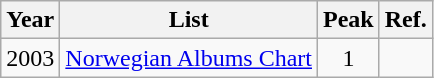<table class="wikitable">
<tr>
<th>Year</th>
<th>List</th>
<th>Peak</th>
<th>Ref.</th>
</tr>
<tr>
<td rowspan="1">2003</td>
<td><a href='#'>Norwegian Albums Chart</a></td>
<td align="center">1</td>
<td></td>
</tr>
</table>
